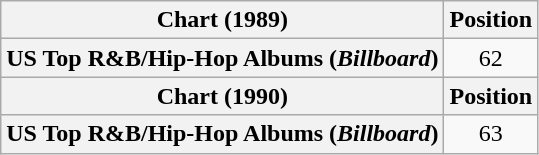<table class="wikitable plainrowheaders" style="text-align:center">
<tr>
<th scope="col">Chart (1989)</th>
<th scope="col">Position</th>
</tr>
<tr>
<th scope="row">US Top R&B/Hip-Hop Albums (<em>Billboard</em>)</th>
<td>62</td>
</tr>
<tr>
<th scope="col">Chart (1990)</th>
<th scope="col">Position</th>
</tr>
<tr>
<th scope="row">US Top R&B/Hip-Hop Albums (<em>Billboard</em>)</th>
<td>63</td>
</tr>
</table>
